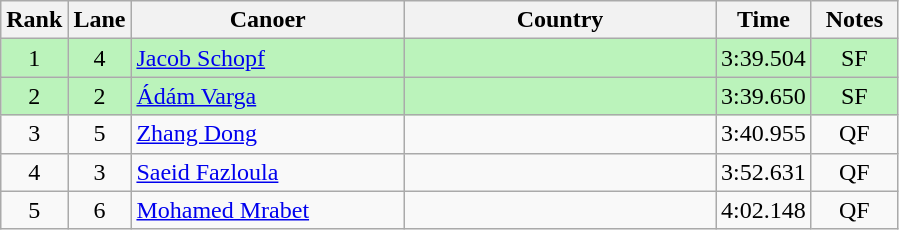<table class="wikitable" style="text-align:center;">
<tr>
<th width=30>Rank</th>
<th width=30>Lane</th>
<th width=175>Canoer</th>
<th width=200>Country</th>
<th width=30>Time</th>
<th width=50>Notes</th>
</tr>
<tr bgcolor=bbf3bb>
<td>1</td>
<td>4</td>
<td align=left><a href='#'>Jacob Schopf</a></td>
<td align=left></td>
<td>3:39.504</td>
<td>SF</td>
</tr>
<tr bgcolor=bbf3bb>
<td>2</td>
<td>2</td>
<td align=left><a href='#'>Ádám Varga</a></td>
<td align=left></td>
<td>3:39.650</td>
<td>SF</td>
</tr>
<tr>
<td>3</td>
<td>5</td>
<td align=left><a href='#'>Zhang Dong</a></td>
<td align=left></td>
<td>3:40.955</td>
<td>QF</td>
</tr>
<tr>
<td>4</td>
<td>3</td>
<td align=left><a href='#'>Saeid Fazloula</a></td>
<td align=left></td>
<td>3:52.631</td>
<td>QF</td>
</tr>
<tr>
<td>5</td>
<td>6</td>
<td align=left><a href='#'>Mohamed Mrabet</a></td>
<td align=left></td>
<td>4:02.148</td>
<td>QF</td>
</tr>
</table>
